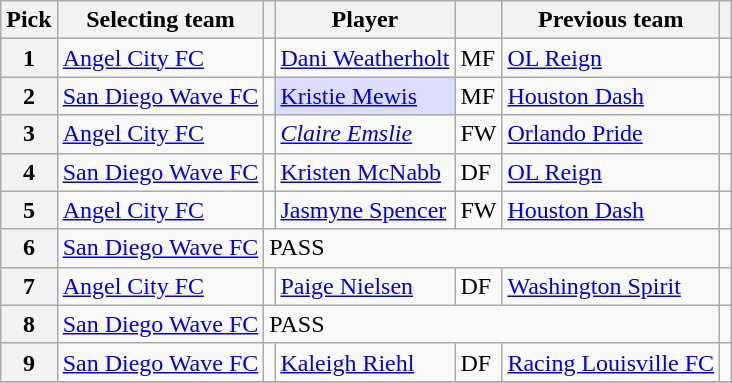<table class="wikitable">
<tr>
<th scope="col">Pick</th>
<th scope="col">Selecting team</th>
<th scope="col"></th>
<th scope="col">Player</th>
<th scope="col"></th>
<th scope="col">Previous team</th>
<th scope="col"></th>
</tr>
<tr>
<th scope="row">1</th>
<td><a href='#'>Angel City FC</a></td>
<td></td>
<td><a href='#'>Dani Weatherholt</a></td>
<td>MF</td>
<td><a href='#'>OL Reign</a></td>
<td></td>
</tr>
<tr>
<th scope="row">2</th>
<td><a href='#'>San Diego Wave FC</a></td>
<td></td>
<td style="background:#ddf;"><a href='#'>Kristie Mewis</a></td>
<td>MF</td>
<td><a href='#'>Houston Dash</a></td>
<td></td>
</tr>
<tr>
<th scope="row">3</th>
<td><a href='#'>Angel City FC</a></td>
<td></td>
<td><em><a href='#'>Claire Emslie</a></em></td>
<td>FW</td>
<td><a href='#'>Orlando Pride</a></td>
<td></td>
</tr>
<tr>
<th scope="row">4</th>
<td><a href='#'>San Diego Wave FC</a></td>
<td></td>
<td><a href='#'>Kristen McNabb</a></td>
<td>DF</td>
<td><a href='#'>OL Reign</a></td>
<td></td>
</tr>
<tr>
<th scope="row">5</th>
<td><a href='#'>Angel City FC</a></td>
<td></td>
<td><a href='#'>Jasmyne Spencer</a></td>
<td>FW</td>
<td><a href='#'>Houston Dash</a></td>
<td></td>
</tr>
<tr>
<th scope="row">6</th>
<td><a href='#'>San Diego Wave FC</a></td>
<td colspan="4">PASS</td>
<td></td>
</tr>
<tr>
<th scope="row">7</th>
<td><a href='#'>Angel City FC</a></td>
<td></td>
<td><a href='#'>Paige Nielsen</a></td>
<td>DF</td>
<td><a href='#'>Washington Spirit</a></td>
<td></td>
</tr>
<tr>
<th scope="row">8</th>
<td><a href='#'>San Diego Wave FC</a></td>
<td colspan="4">PASS</td>
<td></td>
</tr>
<tr>
<th scope="row">9</th>
<td><a href='#'>San Diego Wave FC</a></td>
<td></td>
<td><a href='#'>Kaleigh Riehl</a></td>
<td>DF</td>
<td><a href='#'>Racing Louisville FC</a></td>
<td></td>
</tr>
<tr>
</tr>
</table>
